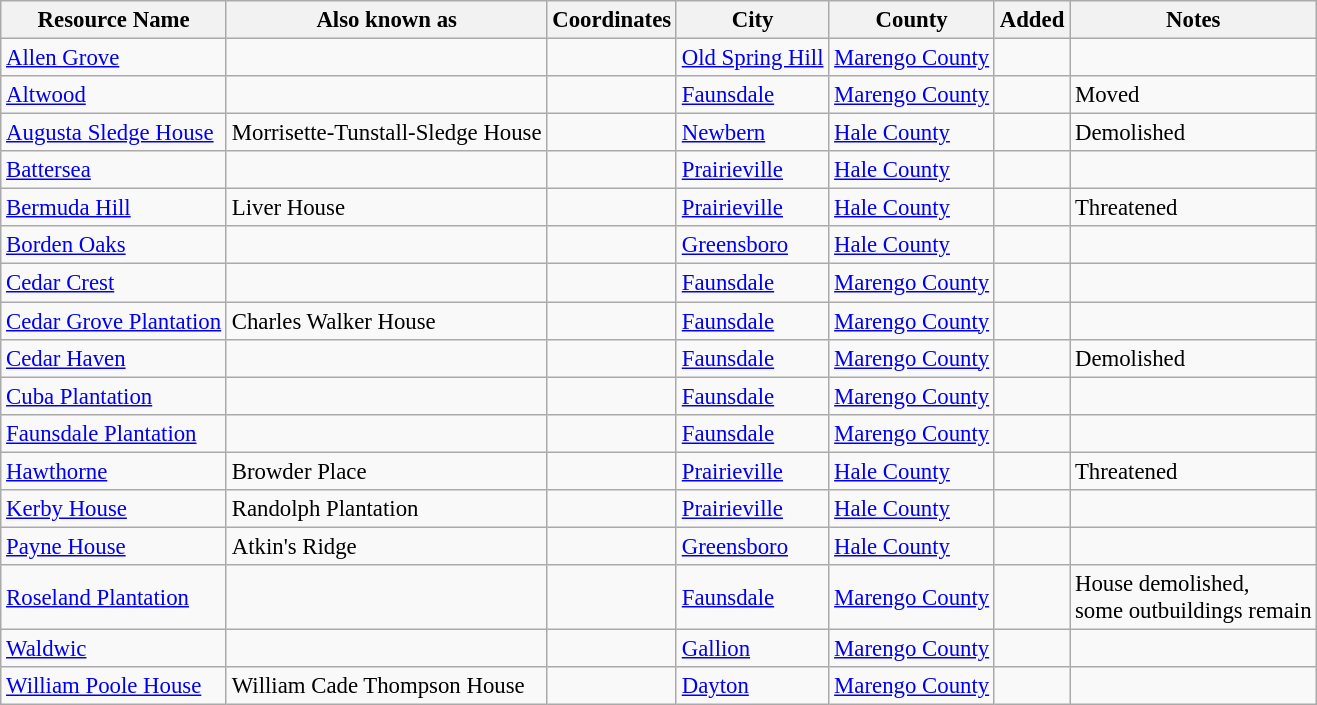<table class="wikitable" style="font-size: 95%;">
<tr>
<th>Resource Name</th>
<th>Also known as</th>
<th>Coordinates</th>
<th>City</th>
<th>County</th>
<th>Added</th>
<th>Notes</th>
</tr>
<tr>
<td><a href='#'>Allen Grove</a></td>
<td></td>
<td><small></small></td>
<td><a href='#'>Old Spring Hill</a></td>
<td><a href='#'>Marengo County</a></td>
<td></td>
<td></td>
</tr>
<tr>
<td><a href='#'>Altwood</a></td>
<td></td>
<td><small></small></td>
<td><a href='#'>Faunsdale</a></td>
<td><a href='#'>Marengo County</a></td>
<td></td>
<td>Moved</td>
</tr>
<tr>
<td><a href='#'>Augusta Sledge House</a></td>
<td>Morrisette-Tunstall-Sledge House</td>
<td><small></small></td>
<td><a href='#'>Newbern</a></td>
<td><a href='#'>Hale County</a></td>
<td></td>
<td>Demolished</td>
</tr>
<tr>
<td><a href='#'>Battersea</a></td>
<td></td>
<td><small></small></td>
<td><a href='#'>Prairieville</a></td>
<td><a href='#'>Hale County</a></td>
<td></td>
<td></td>
</tr>
<tr>
<td><a href='#'>Bermuda Hill</a></td>
<td>Liver House</td>
<td><small></small></td>
<td><a href='#'>Prairieville</a></td>
<td><a href='#'>Hale County</a></td>
<td></td>
<td>Threatened</td>
</tr>
<tr>
<td><a href='#'>Borden Oaks</a></td>
<td></td>
<td><small></small></td>
<td><a href='#'>Greensboro</a></td>
<td><a href='#'>Hale County</a></td>
<td></td>
<td></td>
</tr>
<tr>
<td><a href='#'>Cedar Crest</a></td>
<td></td>
<td><small></small></td>
<td><a href='#'>Faunsdale</a></td>
<td><a href='#'>Marengo County</a></td>
<td></td>
<td></td>
</tr>
<tr>
<td><a href='#'>Cedar Grove Plantation</a></td>
<td>Charles Walker House</td>
<td><small></small></td>
<td><a href='#'>Faunsdale</a></td>
<td><a href='#'>Marengo County</a></td>
<td></td>
<td></td>
</tr>
<tr>
<td><a href='#'>Cedar Haven</a></td>
<td></td>
<td><small></small></td>
<td><a href='#'>Faunsdale</a></td>
<td><a href='#'>Marengo County</a></td>
<td></td>
<td>Demolished</td>
</tr>
<tr>
<td><a href='#'>Cuba Plantation</a></td>
<td></td>
<td><small></small></td>
<td><a href='#'>Faunsdale</a></td>
<td><a href='#'>Marengo County</a></td>
<td></td>
<td></td>
</tr>
<tr>
<td><a href='#'>Faunsdale Plantation</a></td>
<td></td>
<td><small></small></td>
<td><a href='#'>Faunsdale</a></td>
<td><a href='#'>Marengo County</a></td>
<td></td>
<td></td>
</tr>
<tr>
<td><a href='#'>Hawthorne</a></td>
<td>Browder Place</td>
<td><small></small></td>
<td><a href='#'>Prairieville</a></td>
<td><a href='#'>Hale County</a></td>
<td></td>
<td>Threatened</td>
</tr>
<tr>
<td><a href='#'>Kerby House</a></td>
<td>Randolph Plantation</td>
<td><small></small></td>
<td><a href='#'>Prairieville</a></td>
<td><a href='#'>Hale County</a></td>
<td></td>
<td></td>
</tr>
<tr>
<td><a href='#'>Payne House</a></td>
<td>Atkin's Ridge</td>
<td><small></small></td>
<td><a href='#'>Greensboro</a></td>
<td><a href='#'>Hale County</a></td>
<td></td>
<td></td>
</tr>
<tr>
<td><a href='#'>Roseland Plantation</a></td>
<td></td>
<td><small></small></td>
<td><a href='#'>Faunsdale</a></td>
<td><a href='#'>Marengo County</a></td>
<td></td>
<td>House demolished,<br>some outbuildings remain</td>
</tr>
<tr>
<td><a href='#'>Waldwic</a></td>
<td></td>
<td><small></small></td>
<td><a href='#'>Gallion</a></td>
<td><a href='#'>Marengo County</a></td>
<td></td>
<td></td>
</tr>
<tr>
<td><a href='#'>William Poole House</a></td>
<td>William Cade Thompson House</td>
<td><small></small></td>
<td><a href='#'>Dayton</a></td>
<td><a href='#'>Marengo County</a></td>
<td></td>
<td></td>
</tr>
</table>
